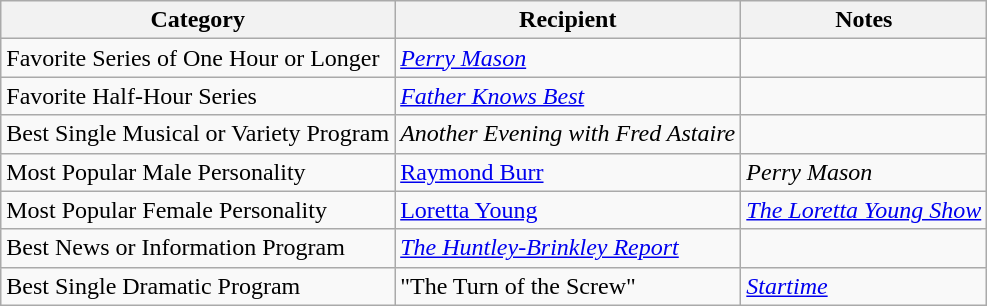<table class="wikitable">
<tr>
<th>Category</th>
<th>Recipient</th>
<th>Notes</th>
</tr>
<tr>
<td>Favorite Series of One Hour or Longer</td>
<td><em><a href='#'>Perry Mason</a></em></td>
<td></td>
</tr>
<tr>
<td>Favorite Half-Hour Series</td>
<td><em><a href='#'>Father Knows Best</a></em></td>
<td></td>
</tr>
<tr>
<td>Best Single Musical or Variety Program</td>
<td><em>Another Evening with Fred Astaire</em></td>
<td></td>
</tr>
<tr>
<td>Most Popular Male Personality</td>
<td><a href='#'>Raymond Burr</a></td>
<td><em>Perry Mason</em></td>
</tr>
<tr>
<td>Most Popular Female Personality</td>
<td><a href='#'>Loretta Young</a></td>
<td><em><a href='#'>The Loretta Young Show</a></em></td>
</tr>
<tr>
<td>Best News or Information Program</td>
<td><em><a href='#'>The Huntley-Brinkley Report</a></em></td>
<td></td>
</tr>
<tr>
<td>Best Single Dramatic Program</td>
<td>"The Turn of the Screw"</td>
<td><em><a href='#'>Startime</a></em></td>
</tr>
</table>
